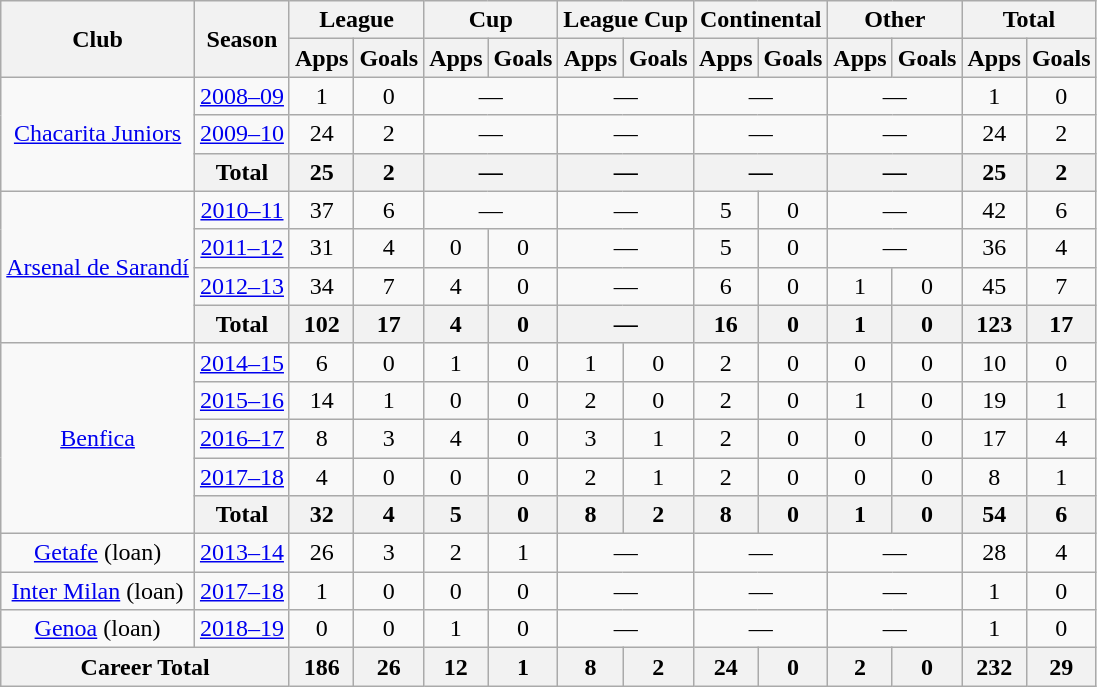<table class="wikitable" style="text-align:center;">
<tr>
<th rowspan="2">Club</th>
<th rowspan="2">Season</th>
<th colspan="2">League</th>
<th colspan="2">Cup</th>
<th colspan="2">League Cup</th>
<th colspan="2">Continental</th>
<th colspan="2">Other</th>
<th colspan="2">Total</th>
</tr>
<tr>
<th>Apps</th>
<th>Goals</th>
<th>Apps</th>
<th>Goals</th>
<th>Apps</th>
<th>Goals</th>
<th>Apps</th>
<th>Goals</th>
<th>Apps</th>
<th>Goals</th>
<th>Apps</th>
<th>Goals</th>
</tr>
<tr>
<td rowspan="3" valign="center"><a href='#'>Chacarita Juniors</a></td>
<td><a href='#'>2008–09</a></td>
<td>1</td>
<td>0</td>
<td colspan="2">—</td>
<td colspan="2">—</td>
<td colspan="2">—</td>
<td colspan="2">—</td>
<td>1</td>
<td>0</td>
</tr>
<tr>
<td><a href='#'>2009–10</a></td>
<td>24</td>
<td>2</td>
<td colspan="2">—</td>
<td colspan="2">—</td>
<td colspan="2">—</td>
<td colspan="2">—</td>
<td>24</td>
<td>2</td>
</tr>
<tr>
<th>Total</th>
<th>25</th>
<th>2</th>
<th colspan="2">—</th>
<th colspan="2">—</th>
<th colspan="2">—</th>
<th colspan="2">—</th>
<th>25</th>
<th>2</th>
</tr>
<tr>
<td rowspan="4" valign="center"><a href='#'>Arsenal de Sarandí</a></td>
<td><a href='#'>2010–11</a></td>
<td>37</td>
<td>6</td>
<td colspan="2">—</td>
<td colspan="2">—</td>
<td>5</td>
<td>0</td>
<td colspan="2">—</td>
<td>42</td>
<td>6</td>
</tr>
<tr>
<td><a href='#'>2011–12</a></td>
<td>31</td>
<td>4</td>
<td>0</td>
<td>0</td>
<td colspan="2">—</td>
<td>5</td>
<td>0</td>
<td colspan="2">—</td>
<td>36</td>
<td>4</td>
</tr>
<tr>
<td><a href='#'>2012–13</a></td>
<td>34</td>
<td>7</td>
<td>4</td>
<td>0</td>
<td colspan="2">—</td>
<td>6</td>
<td>0</td>
<td>1</td>
<td>0</td>
<td>45</td>
<td>7</td>
</tr>
<tr>
<th>Total</th>
<th>102</th>
<th>17</th>
<th>4</th>
<th>0</th>
<th colspan="2">—</th>
<th>16</th>
<th>0</th>
<th>1</th>
<th>0</th>
<th>123</th>
<th>17</th>
</tr>
<tr>
<td rowspan="5" valign="center"><a href='#'>Benfica</a></td>
<td><a href='#'>2014–15</a></td>
<td>6</td>
<td>0</td>
<td>1</td>
<td>0</td>
<td>1</td>
<td>0</td>
<td>2</td>
<td>0</td>
<td>0</td>
<td>0</td>
<td>10</td>
<td>0</td>
</tr>
<tr>
<td><a href='#'>2015–16</a></td>
<td>14</td>
<td>1</td>
<td>0</td>
<td>0</td>
<td>2</td>
<td>0</td>
<td>2</td>
<td>0</td>
<td>1</td>
<td>0</td>
<td>19</td>
<td>1</td>
</tr>
<tr>
<td><a href='#'>2016–17</a></td>
<td>8</td>
<td>3</td>
<td>4</td>
<td>0</td>
<td>3</td>
<td>1</td>
<td>2</td>
<td>0</td>
<td>0</td>
<td>0</td>
<td>17</td>
<td>4</td>
</tr>
<tr>
<td><a href='#'>2017–18</a></td>
<td>4</td>
<td>0</td>
<td>0</td>
<td>0</td>
<td>2</td>
<td>1</td>
<td>2</td>
<td>0</td>
<td>0</td>
<td>0</td>
<td>8</td>
<td>1</td>
</tr>
<tr>
<th>Total</th>
<th>32</th>
<th>4</th>
<th>5</th>
<th>0</th>
<th>8</th>
<th>2</th>
<th>8</th>
<th>0</th>
<th>1</th>
<th>0</th>
<th>54</th>
<th>6</th>
</tr>
<tr>
<td rowspan="1"><a href='#'>Getafe</a> (loan)</td>
<td><a href='#'>2013–14</a></td>
<td>26</td>
<td>3</td>
<td>2</td>
<td>1</td>
<td colspan="2">—</td>
<td colspan="2">—</td>
<td colspan="2">—</td>
<td>28</td>
<td>4</td>
</tr>
<tr>
<td rowspan="1"><a href='#'>Inter Milan</a> (loan)</td>
<td><a href='#'>2017–18</a></td>
<td>1</td>
<td>0</td>
<td>0</td>
<td>0</td>
<td colspan="2">—</td>
<td colspan="2">—</td>
<td colspan="2">—</td>
<td>1</td>
<td>0</td>
</tr>
<tr>
<td rowspan="1"><a href='#'>Genoa</a> (loan)</td>
<td><a href='#'>2018–19</a></td>
<td>0</td>
<td>0</td>
<td>1</td>
<td>0</td>
<td colspan="2">—</td>
<td colspan="2">—</td>
<td colspan="2">—</td>
<td>1</td>
<td>0</td>
</tr>
<tr>
<th colspan="2">Career Total</th>
<th>186</th>
<th>26</th>
<th>12</th>
<th>1</th>
<th>8</th>
<th>2</th>
<th>24</th>
<th>0</th>
<th>2</th>
<th>0</th>
<th>232</th>
<th>29</th>
</tr>
</table>
